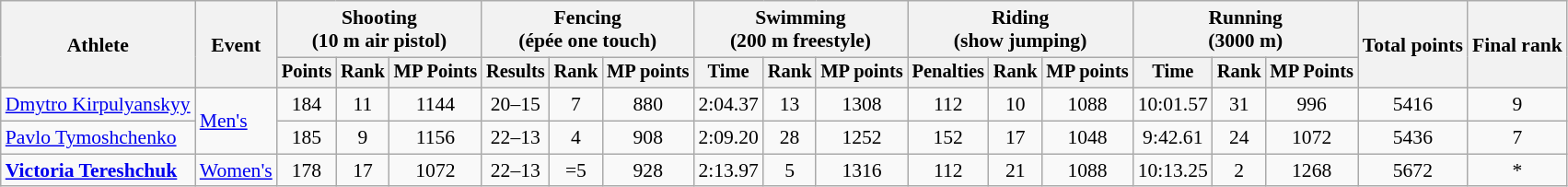<table class="wikitable" style="font-size:90%">
<tr>
<th rowspan="2">Athlete</th>
<th rowspan="2">Event</th>
<th colspan=3>Shooting<br><span>(10 m air pistol)</span></th>
<th colspan=3>Fencing<br><span>(épée one touch)</span></th>
<th colspan=3>Swimming<br><span>(200 m freestyle)</span></th>
<th colspan=3>Riding<br><span>(show jumping)</span></th>
<th colspan=3>Running<br><span>(3000 m)</span></th>
<th rowspan=2>Total points</th>
<th rowspan=2>Final rank</th>
</tr>
<tr style="font-size:95%">
<th>Points</th>
<th>Rank</th>
<th>MP Points</th>
<th>Results</th>
<th>Rank</th>
<th>MP points</th>
<th>Time</th>
<th>Rank</th>
<th>MP points</th>
<th>Penalties</th>
<th>Rank</th>
<th>MP points</th>
<th>Time</th>
<th>Rank</th>
<th>MP Points</th>
</tr>
<tr align=center>
<td align=left><a href='#'>Dmytro Kirpulyanskyy</a></td>
<td align=left rowspan=2><a href='#'>Men's</a></td>
<td>184</td>
<td>11</td>
<td>1144</td>
<td>20–15</td>
<td>7</td>
<td>880</td>
<td>2:04.37</td>
<td>13</td>
<td>1308</td>
<td>112</td>
<td>10</td>
<td>1088</td>
<td>10:01.57</td>
<td>31</td>
<td>996</td>
<td>5416</td>
<td>9</td>
</tr>
<tr align=center>
<td align=left><a href='#'>Pavlo Tymoshchenko</a></td>
<td>185</td>
<td>9</td>
<td>1156</td>
<td>22–13</td>
<td>4</td>
<td>908</td>
<td>2:09.20</td>
<td>28</td>
<td>1252</td>
<td>152</td>
<td>17</td>
<td>1048</td>
<td>9:42.61</td>
<td>24</td>
<td>1072</td>
<td>5436</td>
<td>7</td>
</tr>
<tr align=center>
<td align=left><strong><a href='#'>Victoria Tereshchuk</a></strong></td>
<td align=left><a href='#'>Women's</a></td>
<td>178</td>
<td>17</td>
<td>1072</td>
<td>22–13</td>
<td>=5</td>
<td>928</td>
<td>2:13.97</td>
<td>5</td>
<td>1316</td>
<td>112</td>
<td>21</td>
<td>1088</td>
<td>10:13.25</td>
<td>2</td>
<td>1268</td>
<td>5672</td>
<td>*</td>
</tr>
</table>
